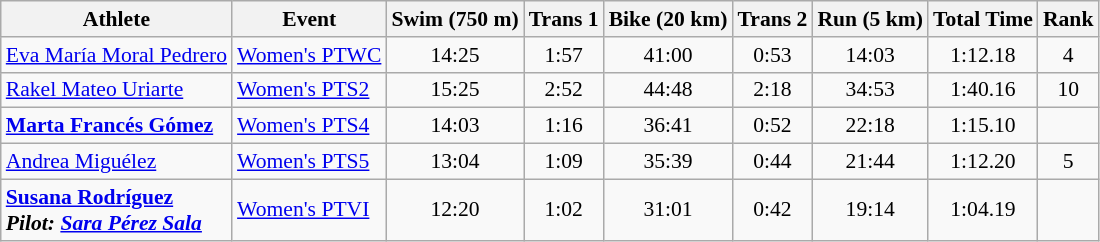<table class="wikitable" style="font-size:90%">
<tr>
<th>Athlete</th>
<th>Event</th>
<th>Swim (750 m)</th>
<th>Trans 1</th>
<th>Bike (20 km)</th>
<th>Trans 2</th>
<th>Run (5 km)</th>
<th>Total Time</th>
<th>Rank</th>
</tr>
<tr align="center">
<td align="left"><a href='#'>Eva María Moral Pedrero</a></td>
<td align="left"><a href='#'>Women's PTWC</a></td>
<td>14:25</td>
<td>1:57</td>
<td>41:00</td>
<td>0:53</td>
<td>14:03</td>
<td>1:12.18</td>
<td>4</td>
</tr>
<tr align="center">
<td align="left"><a href='#'>Rakel Mateo Uriarte</a></td>
<td align="left"><a href='#'>Women's PTS2</a></td>
<td>15:25</td>
<td>2:52</td>
<td>44:48</td>
<td>2:18</td>
<td>34:53</td>
<td>1:40.16</td>
<td>10</td>
</tr>
<tr align="center">
<td align="left"><strong><a href='#'>Marta Francés Gómez</a></strong></td>
<td align="left"><a href='#'>Women's PTS4</a></td>
<td>14:03</td>
<td>1:16</td>
<td>36:41</td>
<td>0:52</td>
<td>22:18</td>
<td>1:15.10</td>
<td></td>
</tr>
<tr align="center">
<td align="left"><a href='#'>Andrea Miguélez</a></td>
<td align="left"><a href='#'>Women's PTS5</a></td>
<td>13:04</td>
<td>1:09</td>
<td>35:39</td>
<td>0:44</td>
<td>21:44</td>
<td>1:12.20</td>
<td>5</td>
</tr>
<tr align="center">
<td align="left"><strong><a href='#'>Susana Rodríguez</a><br><em>Pilot: <a href='#'>Sara Pérez Sala</a><strong><em></td>
<td align="left"><a href='#'>Women's PTVI</a></td>
<td>12:20</td>
<td>1:02</td>
<td>31:01</td>
<td>0:42</td>
<td>19:14</td>
<td>1:04.19</td>
<td></td>
</tr>
</table>
